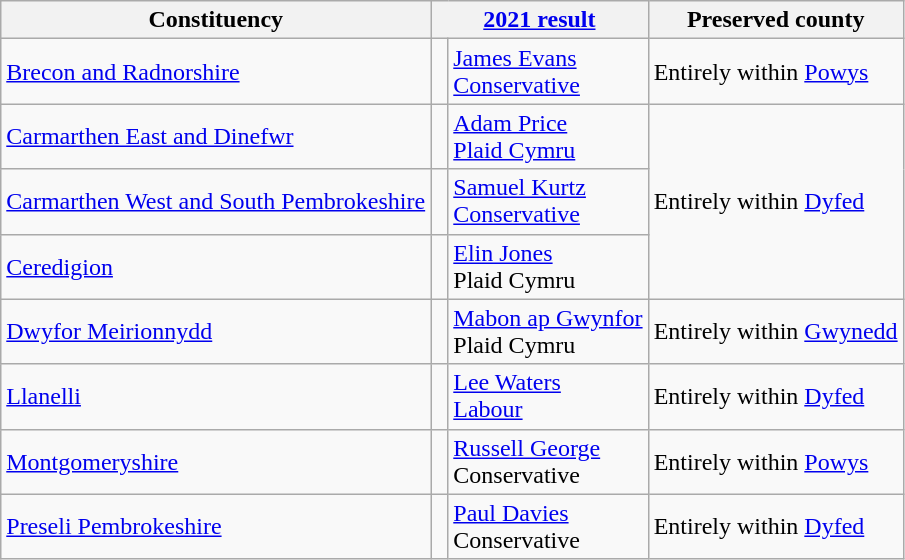<table class="wikitable">
<tr>
<th>Constituency</th>
<th colspan="2"><a href='#'>2021 result</a></th>
<th>Preserved county</th>
</tr>
<tr>
<td><a href='#'>Brecon and Radnorshire</a></td>
<td style="width: 4px" bgcolor=></td>
<td><a href='#'>James Evans</a><br> <a href='#'>Conservative</a></td>
<td>Entirely within <a href='#'>Powys</a></td>
</tr>
<tr>
<td><a href='#'>Carmarthen East and Dinefwr</a></td>
<td style="width: 4px" bgcolor=></td>
<td><a href='#'>Adam Price</a><br> <a href='#'>Plaid Cymru</a></td>
<td rowspan=3>Entirely within <a href='#'>Dyfed</a></td>
</tr>
<tr>
<td><a href='#'>Carmarthen West and South Pembrokeshire</a></td>
<td style="width: 4px" bgcolor=></td>
<td><a href='#'>Samuel Kurtz</a><br> <a href='#'>Conservative</a></td>
</tr>
<tr>
<td><a href='#'>Ceredigion</a></td>
<td style="width: 4px" bgcolor=></td>
<td><a href='#'>Elin Jones</a><br> Plaid Cymru</td>
</tr>
<tr>
<td><a href='#'>Dwyfor Meirionnydd</a></td>
<td style="width: 4px" bgcolor=></td>
<td><a href='#'>Mabon ap Gwynfor</a><br> Plaid Cymru</td>
<td>Entirely within <a href='#'>Gwynedd</a></td>
</tr>
<tr>
<td><a href='#'>Llanelli</a></td>
<td style="width: 4px" bgcolor=></td>
<td><a href='#'>Lee Waters</a><br> <a href='#'>Labour</a></td>
<td>Entirely within <a href='#'>Dyfed</a></td>
</tr>
<tr>
<td><a href='#'>Montgomeryshire</a></td>
<td style="width: 4px" bgcolor=></td>
<td><a href='#'>Russell George</a><br> Conservative</td>
<td>Entirely within <a href='#'>Powys</a></td>
</tr>
<tr>
<td><a href='#'>Preseli Pembrokeshire</a></td>
<td style="width: 4px" bgcolor=></td>
<td><a href='#'>Paul Davies</a><br> Conservative</td>
<td>Entirely within <a href='#'>Dyfed</a></td>
</tr>
</table>
